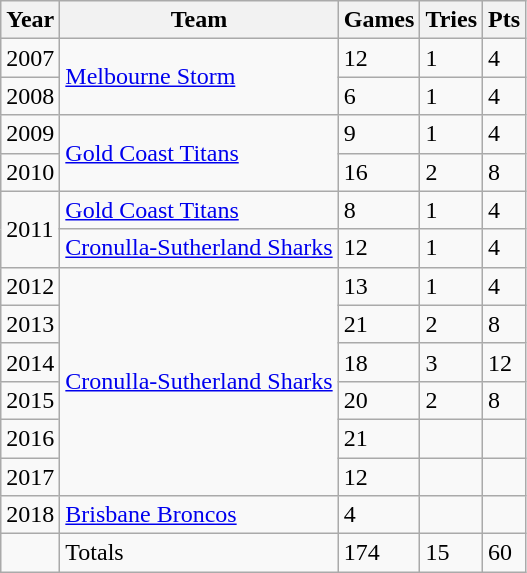<table class="wikitable">
<tr>
<th>Year</th>
<th>Team</th>
<th>Games</th>
<th>Tries</th>
<th>Pts</th>
</tr>
<tr>
<td>2007</td>
<td rowspan="2"> <a href='#'>Melbourne Storm</a></td>
<td>12</td>
<td>1</td>
<td>4</td>
</tr>
<tr>
<td>2008</td>
<td>6</td>
<td>1</td>
<td>4</td>
</tr>
<tr>
<td>2009</td>
<td rowspan="2"> <a href='#'>Gold Coast Titans</a></td>
<td>9</td>
<td>1</td>
<td>4</td>
</tr>
<tr>
<td>2010</td>
<td>16</td>
<td>2</td>
<td>8</td>
</tr>
<tr>
<td rowspan="2">2011</td>
<td> <a href='#'>Gold Coast Titans</a></td>
<td>8</td>
<td>1</td>
<td>4</td>
</tr>
<tr>
<td> <a href='#'>Cronulla-Sutherland Sharks</a></td>
<td>12</td>
<td>1</td>
<td>4</td>
</tr>
<tr>
<td>2012</td>
<td rowspan="6"> <a href='#'>Cronulla-Sutherland Sharks</a></td>
<td>13</td>
<td>1</td>
<td>4</td>
</tr>
<tr>
<td>2013</td>
<td>21</td>
<td>2</td>
<td>8</td>
</tr>
<tr>
<td>2014</td>
<td>18</td>
<td>3</td>
<td>12</td>
</tr>
<tr>
<td>2015</td>
<td>20</td>
<td>2</td>
<td>8</td>
</tr>
<tr>
<td>2016</td>
<td>21</td>
<td></td>
<td></td>
</tr>
<tr>
<td>2017</td>
<td>12</td>
<td></td>
<td></td>
</tr>
<tr>
<td>2018</td>
<td> <a href='#'>Brisbane Broncos</a></td>
<td>4</td>
<td></td>
<td></td>
</tr>
<tr>
<td></td>
<td>Totals</td>
<td>174</td>
<td>15</td>
<td>60</td>
</tr>
</table>
